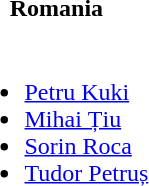<table>
<tr>
<th>Romania</th>
</tr>
<tr>
<td><br><ul><li><a href='#'>Petru Kuki</a></li><li><a href='#'>Mihai Țiu</a></li><li><a href='#'>Sorin Roca</a></li><li><a href='#'>Tudor Petruș</a></li></ul></td>
</tr>
</table>
